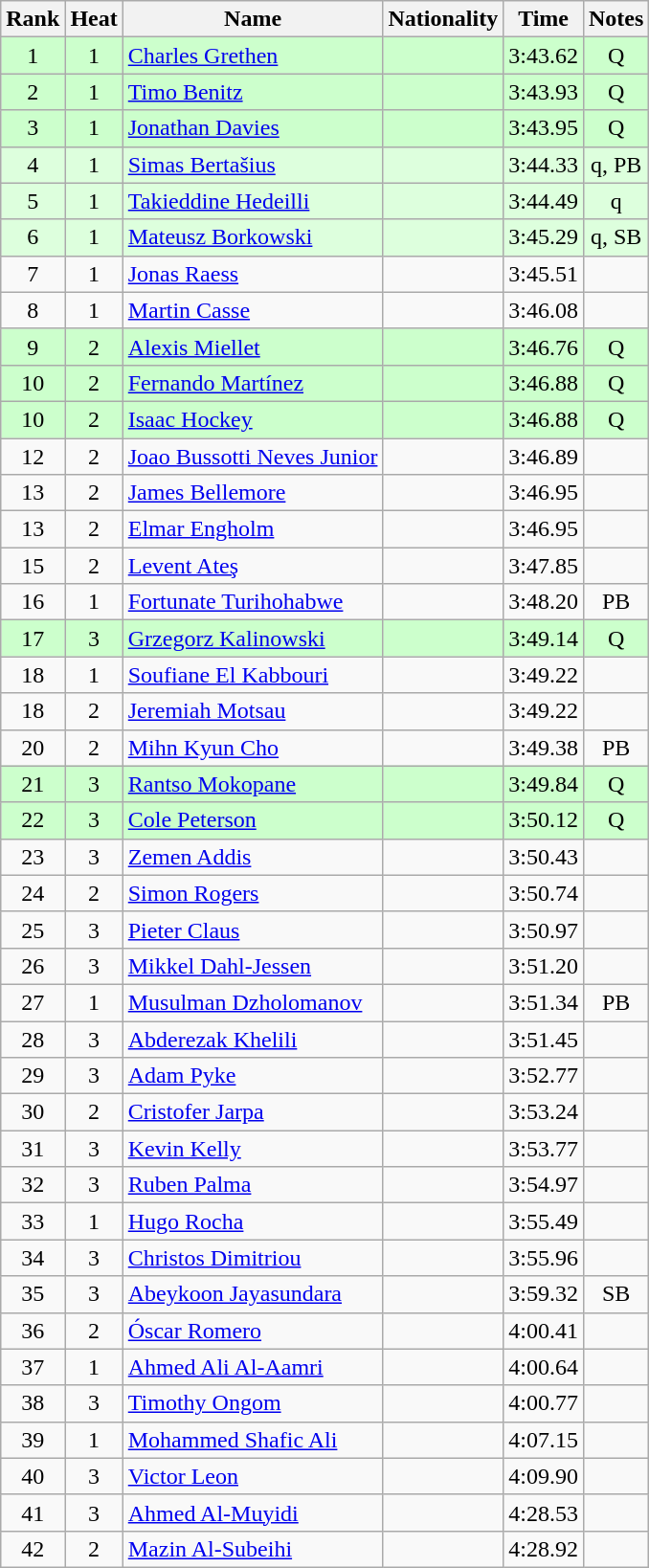<table class="wikitable sortable" style="text-align:center">
<tr>
<th>Rank</th>
<th>Heat</th>
<th>Name</th>
<th>Nationality</th>
<th>Time</th>
<th>Notes</th>
</tr>
<tr bgcolor=ccffcc>
<td>1</td>
<td>1</td>
<td align=left><a href='#'>Charles Grethen</a></td>
<td align=left></td>
<td>3:43.62</td>
<td>Q</td>
</tr>
<tr bgcolor=ccffcc>
<td>2</td>
<td>1</td>
<td align=left><a href='#'>Timo Benitz</a></td>
<td align=left></td>
<td>3:43.93</td>
<td>Q</td>
</tr>
<tr bgcolor=ccffcc>
<td>3</td>
<td>1</td>
<td align=left><a href='#'>Jonathan Davies</a></td>
<td align=left></td>
<td>3:43.95</td>
<td>Q</td>
</tr>
<tr bgcolor=ddffdd>
<td>4</td>
<td>1</td>
<td align=left><a href='#'>Simas Bertašius</a></td>
<td align=left></td>
<td>3:44.33</td>
<td>q, PB</td>
</tr>
<tr bgcolor=ddffdd>
<td>5</td>
<td>1</td>
<td align=left><a href='#'>Takieddine Hedeilli</a></td>
<td align=left></td>
<td>3:44.49</td>
<td>q</td>
</tr>
<tr bgcolor=ddffdd>
<td>6</td>
<td>1</td>
<td align=left><a href='#'>Mateusz Borkowski</a></td>
<td align=left></td>
<td>3:45.29</td>
<td>q, SB</td>
</tr>
<tr>
<td>7</td>
<td>1</td>
<td align=left><a href='#'>Jonas Raess</a></td>
<td align=left></td>
<td>3:45.51</td>
<td></td>
</tr>
<tr>
<td>8</td>
<td>1</td>
<td align=left><a href='#'>Martin Casse</a></td>
<td align=left></td>
<td>3:46.08</td>
<td></td>
</tr>
<tr bgcolor=ccffcc>
<td>9</td>
<td>2</td>
<td align=left><a href='#'>Alexis Miellet</a></td>
<td align=left></td>
<td>3:46.76</td>
<td>Q</td>
</tr>
<tr bgcolor=ccffcc>
<td>10</td>
<td>2</td>
<td align=left><a href='#'>Fernando Martínez</a></td>
<td align=left></td>
<td>3:46.88</td>
<td>Q</td>
</tr>
<tr bgcolor=ccffcc>
<td>10</td>
<td>2</td>
<td align=left><a href='#'>Isaac Hockey</a></td>
<td align=left></td>
<td>3:46.88</td>
<td>Q</td>
</tr>
<tr>
<td>12</td>
<td>2</td>
<td align=left><a href='#'>Joao Bussotti Neves Junior</a></td>
<td align=left></td>
<td>3:46.89</td>
<td></td>
</tr>
<tr>
<td>13</td>
<td>2</td>
<td align=left><a href='#'>James Bellemore</a></td>
<td align=left></td>
<td>3:46.95</td>
<td></td>
</tr>
<tr>
<td>13</td>
<td>2</td>
<td align=left><a href='#'>Elmar Engholm</a></td>
<td align=left></td>
<td>3:46.95</td>
<td></td>
</tr>
<tr>
<td>15</td>
<td>2</td>
<td align=left><a href='#'>Levent Ateş</a></td>
<td align=left></td>
<td>3:47.85</td>
<td></td>
</tr>
<tr>
<td>16</td>
<td>1</td>
<td align=left><a href='#'>Fortunate Turihohabwe</a></td>
<td align=left></td>
<td>3:48.20</td>
<td>PB</td>
</tr>
<tr bgcolor=ccffcc>
<td>17</td>
<td>3</td>
<td align=left><a href='#'>Grzegorz Kalinowski</a></td>
<td align=left></td>
<td>3:49.14</td>
<td>Q</td>
</tr>
<tr>
<td>18</td>
<td>1</td>
<td align=left><a href='#'>Soufiane El Kabbouri</a></td>
<td align=left></td>
<td>3:49.22</td>
<td></td>
</tr>
<tr>
<td>18</td>
<td>2</td>
<td align=left><a href='#'>Jeremiah Motsau</a></td>
<td align=left></td>
<td>3:49.22</td>
<td></td>
</tr>
<tr>
<td>20</td>
<td>2</td>
<td align=left><a href='#'>Mihn Kyun Cho</a></td>
<td align=left></td>
<td>3:49.38</td>
<td>PB</td>
</tr>
<tr bgcolor=ccffcc>
<td>21</td>
<td>3</td>
<td align=left><a href='#'>Rantso Mokopane</a></td>
<td align=left></td>
<td>3:49.84</td>
<td>Q</td>
</tr>
<tr bgcolor=ccffcc>
<td>22</td>
<td>3</td>
<td align=left><a href='#'>Cole Peterson</a></td>
<td align=left></td>
<td>3:50.12</td>
<td>Q</td>
</tr>
<tr>
<td>23</td>
<td>3</td>
<td align=left><a href='#'>Zemen Addis</a></td>
<td align=left></td>
<td>3:50.43</td>
<td></td>
</tr>
<tr>
<td>24</td>
<td>2</td>
<td align=left><a href='#'>Simon Rogers</a></td>
<td align=left></td>
<td>3:50.74</td>
<td></td>
</tr>
<tr>
<td>25</td>
<td>3</td>
<td align=left><a href='#'>Pieter Claus</a></td>
<td align=left></td>
<td>3:50.97</td>
<td></td>
</tr>
<tr>
<td>26</td>
<td>3</td>
<td align=left><a href='#'>Mikkel Dahl-Jessen</a></td>
<td align=left></td>
<td>3:51.20</td>
<td></td>
</tr>
<tr>
<td>27</td>
<td>1</td>
<td align=left><a href='#'>Musulman Dzholomanov</a></td>
<td align=left></td>
<td>3:51.34</td>
<td>PB</td>
</tr>
<tr>
<td>28</td>
<td>3</td>
<td align=left><a href='#'>Abderezak Khelili</a></td>
<td align=left></td>
<td>3:51.45</td>
<td></td>
</tr>
<tr>
<td>29</td>
<td>3</td>
<td align=left><a href='#'>Adam Pyke</a></td>
<td align=left></td>
<td>3:52.77</td>
<td></td>
</tr>
<tr>
<td>30</td>
<td>2</td>
<td align=left><a href='#'>Cristofer Jarpa</a></td>
<td align=left></td>
<td>3:53.24</td>
<td></td>
</tr>
<tr>
<td>31</td>
<td>3</td>
<td align=left><a href='#'>Kevin Kelly</a></td>
<td align=left></td>
<td>3:53.77</td>
<td></td>
</tr>
<tr>
<td>32</td>
<td>3</td>
<td align=left><a href='#'>Ruben Palma</a></td>
<td align=left></td>
<td>3:54.97</td>
<td></td>
</tr>
<tr>
<td>33</td>
<td>1</td>
<td align=left><a href='#'>Hugo Rocha</a></td>
<td align=left></td>
<td>3:55.49</td>
<td></td>
</tr>
<tr>
<td>34</td>
<td>3</td>
<td align=left><a href='#'>Christos Dimitriou</a></td>
<td align=left></td>
<td>3:55.96</td>
<td></td>
</tr>
<tr>
<td>35</td>
<td>3</td>
<td align=left><a href='#'>Abeykoon Jayasundara</a></td>
<td align=left></td>
<td>3:59.32</td>
<td>SB</td>
</tr>
<tr>
<td>36</td>
<td>2</td>
<td align=left><a href='#'>Óscar Romero</a></td>
<td align=left></td>
<td>4:00.41</td>
<td></td>
</tr>
<tr>
<td>37</td>
<td>1</td>
<td align=left><a href='#'>Ahmed Ali Al-Aamri</a></td>
<td align=left></td>
<td>4:00.64</td>
<td></td>
</tr>
<tr>
<td>38</td>
<td>3</td>
<td align=left><a href='#'>Timothy Ongom</a></td>
<td align=left></td>
<td>4:00.77</td>
<td></td>
</tr>
<tr>
<td>39</td>
<td>1</td>
<td align=left><a href='#'>Mohammed Shafic Ali</a></td>
<td align=left></td>
<td>4:07.15</td>
<td></td>
</tr>
<tr>
<td>40</td>
<td>3</td>
<td align=left><a href='#'>Victor Leon</a></td>
<td align=left></td>
<td>4:09.90</td>
<td></td>
</tr>
<tr>
<td>41</td>
<td>3</td>
<td align=left><a href='#'>Ahmed Al-Muyidi</a></td>
<td align=left></td>
<td>4:28.53</td>
<td></td>
</tr>
<tr>
<td>42</td>
<td>2</td>
<td align=left><a href='#'>Mazin Al-Subeihi</a></td>
<td align=left></td>
<td>4:28.92</td>
<td></td>
</tr>
</table>
